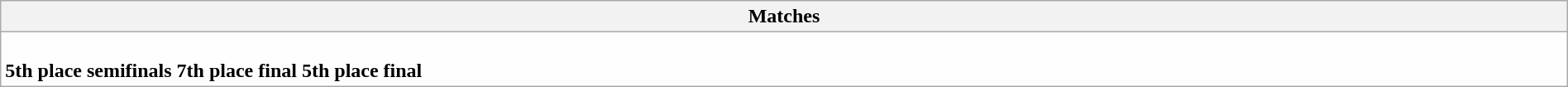<table class="wikitable collapsible collapsed" style="background:#fefefe; width:100%;">
<tr>
<th>Matches</th>
</tr>
<tr>
<td><br><strong>5th place semifinals</strong>


<strong>7th place final</strong>

<strong>5th place final</strong>
</td>
</tr>
</table>
